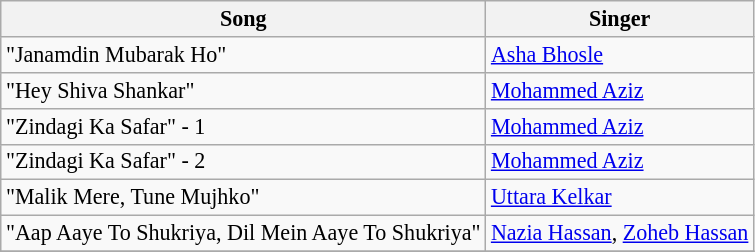<table class="wikitable" style="font-size:92%;">
<tr>
<th>Song</th>
<th>Singer</th>
</tr>
<tr>
<td>"Janamdin Mubarak Ho"</td>
<td><a href='#'>Asha Bhosle</a></td>
</tr>
<tr>
<td>"Hey Shiva Shankar"</td>
<td><a href='#'>Mohammed Aziz</a></td>
</tr>
<tr>
<td>"Zindagi Ka Safar" - 1</td>
<td><a href='#'>Mohammed Aziz</a></td>
</tr>
<tr>
<td>"Zindagi Ka Safar" - 2</td>
<td><a href='#'>Mohammed Aziz</a></td>
</tr>
<tr>
<td>"Malik Mere, Tune Mujhko"</td>
<td><a href='#'>Uttara Kelkar</a></td>
</tr>
<tr>
<td>"Aap Aaye To Shukriya, Dil Mein Aaye To Shukriya"</td>
<td><a href='#'>Nazia Hassan</a>, <a href='#'>Zoheb Hassan</a></td>
</tr>
<tr>
</tr>
</table>
